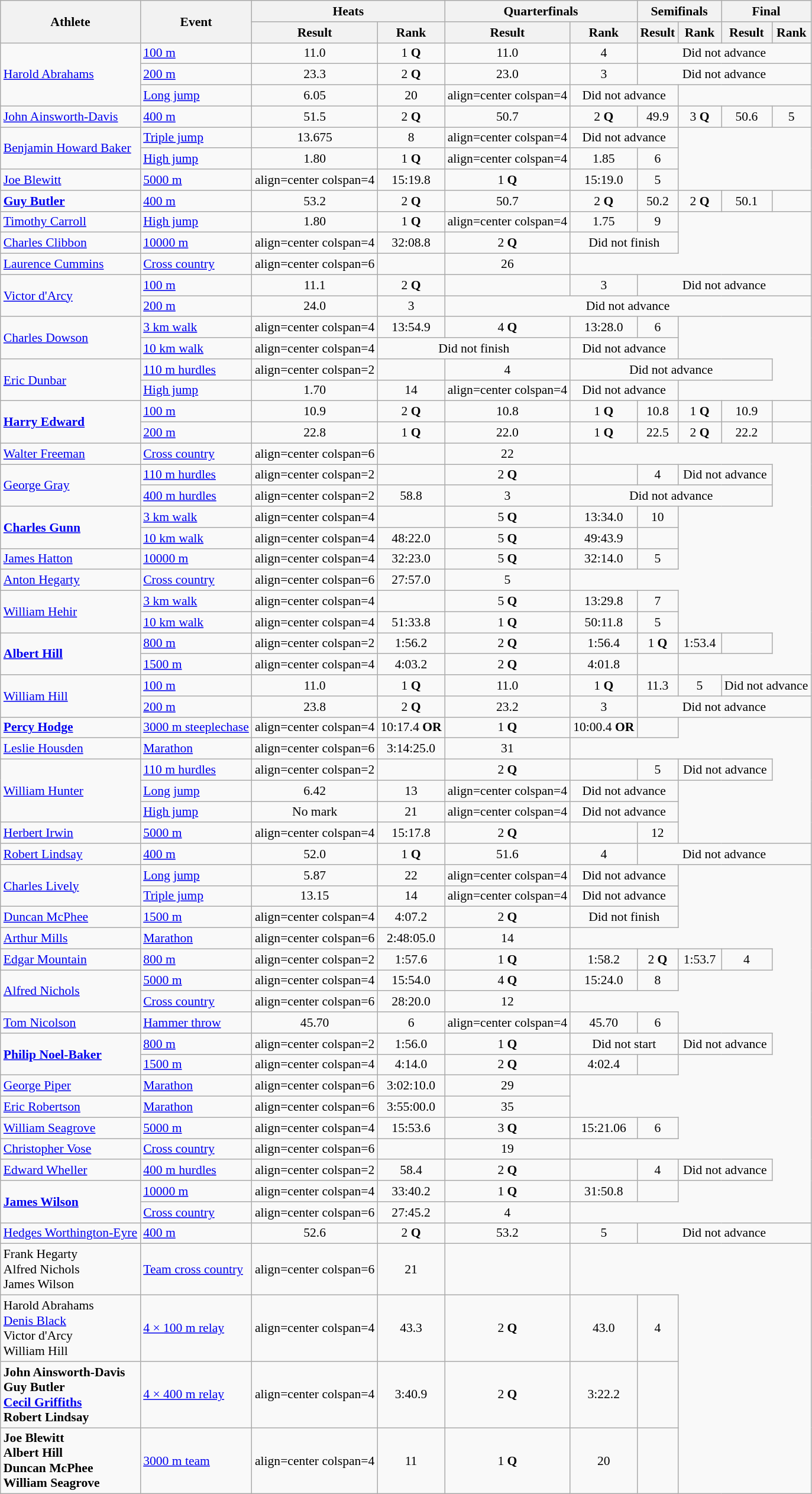<table class=wikitable style="font-size:90%">
<tr>
<th rowspan=2>Athlete</th>
<th rowspan=2>Event</th>
<th colspan=2>Heats</th>
<th colspan=2>Quarterfinals</th>
<th colspan=2>Semifinals</th>
<th colspan=2>Final</th>
</tr>
<tr>
<th>Result</th>
<th>Rank</th>
<th>Result</th>
<th>Rank</th>
<th>Result</th>
<th>Rank</th>
<th>Result</th>
<th>Rank</th>
</tr>
<tr>
<td rowspan=3><a href='#'>Harold Abrahams</a></td>
<td><a href='#'>100 m</a></td>
<td align=center>11.0</td>
<td align=center>1 <strong>Q</strong></td>
<td align=center>11.0</td>
<td align=center>4</td>
<td align=center colspan=4>Did not advance</td>
</tr>
<tr>
<td><a href='#'>200 m</a></td>
<td align=center>23.3</td>
<td align=center>2 <strong>Q</strong></td>
<td align=center>23.0</td>
<td align=center>3</td>
<td align=center colspan=4>Did not advance</td>
</tr>
<tr>
<td><a href='#'>Long jump</a></td>
<td align=center>6.05</td>
<td align=center>20</td>
<td>align=center colspan=4 </td>
<td align=center colspan=2>Did not advance</td>
</tr>
<tr>
<td><a href='#'>John Ainsworth-Davis</a></td>
<td><a href='#'>400 m</a></td>
<td align=center>51.5</td>
<td align=center>2 <strong>Q</strong></td>
<td align=center>50.7</td>
<td align=center>2 <strong>Q</strong></td>
<td align=center>49.9</td>
<td align=center>3 <strong>Q</strong></td>
<td align=center>50.6</td>
<td align=center>5</td>
</tr>
<tr>
<td rowspan=2><a href='#'>Benjamin Howard Baker</a></td>
<td><a href='#'>Triple jump</a></td>
<td align=center>13.675</td>
<td align=center>8</td>
<td>align=center colspan=4 </td>
<td align=center colspan=2>Did not advance</td>
</tr>
<tr>
<td><a href='#'>High jump</a></td>
<td align=center>1.80</td>
<td align=center>1 <strong>Q</strong></td>
<td>align=center colspan=4 </td>
<td align=center>1.85</td>
<td align=center>6</td>
</tr>
<tr>
<td><a href='#'>Joe Blewitt</a></td>
<td><a href='#'>5000 m</a></td>
<td>align=center colspan=4 </td>
<td align=center>15:19.8</td>
<td align=center>1 <strong>Q</strong></td>
<td align=center>15:19.0</td>
<td align=center>5</td>
</tr>
<tr>
<td><strong><a href='#'>Guy Butler</a></strong></td>
<td><a href='#'>400 m</a></td>
<td align=center>53.2</td>
<td align=center>2 <strong>Q</strong></td>
<td align=center>50.7</td>
<td align=center>2 <strong>Q</strong></td>
<td align=center>50.2</td>
<td align=center>2 <strong>Q</strong></td>
<td align=center>50.1</td>
<td align=center></td>
</tr>
<tr>
<td><a href='#'>Timothy Carroll</a></td>
<td><a href='#'>High jump</a></td>
<td align=center>1.80</td>
<td align=center>1 <strong>Q</strong></td>
<td>align=center colspan=4 </td>
<td align=center>1.75</td>
<td align=center>9</td>
</tr>
<tr>
<td><a href='#'>Charles Clibbon</a></td>
<td><a href='#'>10000 m</a></td>
<td>align=center colspan=4 </td>
<td align=center>32:08.8</td>
<td align=center>2 <strong>Q</strong></td>
<td align=center colspan=2>Did not finish</td>
</tr>
<tr>
<td><a href='#'>Laurence Cummins</a></td>
<td><a href='#'>Cross country</a></td>
<td>align=center colspan=6 </td>
<td align=center></td>
<td align=center>26</td>
</tr>
<tr>
<td rowspan=2><a href='#'>Victor d'Arcy</a></td>
<td><a href='#'>100 m</a></td>
<td align=center>11.1</td>
<td align=center>2 <strong>Q</strong></td>
<td align=center></td>
<td align=center>3</td>
<td align=center colspan=4>Did not advance</td>
</tr>
<tr>
<td><a href='#'>200 m</a></td>
<td align=center>24.0</td>
<td align=center>3</td>
<td align=center colspan=6>Did not advance</td>
</tr>
<tr>
<td rowspan=2><a href='#'>Charles Dowson</a></td>
<td><a href='#'>3 km walk</a></td>
<td>align=center colspan=4 </td>
<td align=center>13:54.9</td>
<td align=center>4 <strong>Q</strong></td>
<td align=center>13:28.0</td>
<td align=center>6</td>
</tr>
<tr>
<td><a href='#'>10 km walk</a></td>
<td>align=center colspan=4 </td>
<td align=center colspan=2>Did not finish</td>
<td align=center colspan=2>Did not advance</td>
</tr>
<tr>
<td rowspan=2><a href='#'>Eric Dunbar</a></td>
<td><a href='#'>110 m hurdles</a></td>
<td>align=center colspan=2 </td>
<td align=center></td>
<td align=center>4</td>
<td align=center colspan=4>Did not advance</td>
</tr>
<tr>
<td><a href='#'>High jump</a></td>
<td align=center>1.70</td>
<td align=center>14</td>
<td>align=center colspan=4 </td>
<td align=center colspan=2>Did not advance</td>
</tr>
<tr>
<td rowspan=2><strong><a href='#'>Harry Edward</a></strong></td>
<td><a href='#'>100 m</a></td>
<td align=center>10.9</td>
<td align=center>2 <strong>Q</strong></td>
<td align=center>10.8</td>
<td align=center>1 <strong>Q</strong></td>
<td align=center>10.8</td>
<td align=center>1 <strong>Q</strong></td>
<td align=center>10.9</td>
<td align=center></td>
</tr>
<tr>
<td><a href='#'>200 m</a></td>
<td align=center>22.8</td>
<td align=center>1 <strong>Q</strong></td>
<td align=center>22.0</td>
<td align=center>1 <strong>Q</strong></td>
<td align=center>22.5</td>
<td align=center>2 <strong>Q</strong></td>
<td align=center>22.2</td>
<td align=center></td>
</tr>
<tr>
<td><a href='#'>Walter Freeman</a></td>
<td><a href='#'>Cross country</a></td>
<td>align=center colspan=6 </td>
<td align=center></td>
<td align=center>22</td>
</tr>
<tr>
<td rowspan=2><a href='#'>George Gray</a></td>
<td><a href='#'>110 m hurdles</a></td>
<td>align=center colspan=2 </td>
<td align=center></td>
<td align=center>2 <strong>Q</strong></td>
<td align=center></td>
<td align=center>4</td>
<td align=center colspan=2>Did not advance</td>
</tr>
<tr>
<td><a href='#'>400 m hurdles</a></td>
<td>align=center colspan=2 </td>
<td align=center>58.8</td>
<td align=center>3</td>
<td align=center colspan=4>Did not advance</td>
</tr>
<tr>
<td rowspan=2><strong><a href='#'>Charles Gunn</a></strong></td>
<td><a href='#'>3 km walk</a></td>
<td>align=center colspan=4 </td>
<td align=center></td>
<td align=center>5 <strong>Q</strong></td>
<td align=center>13:34.0</td>
<td align=center>10</td>
</tr>
<tr>
<td><a href='#'>10 km walk</a></td>
<td>align=center colspan=4 </td>
<td align=center>48:22.0</td>
<td align=center>5 <strong>Q</strong></td>
<td align=center>49:43.9</td>
<td align=center></td>
</tr>
<tr>
<td><a href='#'>James Hatton</a></td>
<td><a href='#'>10000 m</a></td>
<td>align=center colspan=4 </td>
<td align=center>32:23.0</td>
<td align=center>5 <strong>Q</strong></td>
<td align=center>32:14.0</td>
<td align=center>5</td>
</tr>
<tr>
<td><a href='#'>Anton Hegarty</a></td>
<td><a href='#'>Cross country</a></td>
<td>align=center colspan=6 </td>
<td align=center>27:57.0</td>
<td align=center>5</td>
</tr>
<tr>
<td rowspan=2><a href='#'>William Hehir</a></td>
<td><a href='#'>3 km walk</a></td>
<td>align=center colspan=4 </td>
<td align=center></td>
<td align=center>5 <strong>Q</strong></td>
<td align=center>13:29.8</td>
<td align=center>7</td>
</tr>
<tr>
<td><a href='#'>10 km walk</a></td>
<td>align=center colspan=4 </td>
<td align=center>51:33.8</td>
<td align=center>1 <strong>Q</strong></td>
<td align=center>50:11.8</td>
<td align=center>5</td>
</tr>
<tr>
<td rowspan=2><strong><a href='#'>Albert Hill</a></strong></td>
<td><a href='#'>800 m</a></td>
<td>align=center colspan=2 </td>
<td align=center>1:56.2</td>
<td align=center>2 <strong>Q</strong></td>
<td align=center>1:56.4</td>
<td align=center>1 <strong>Q</strong></td>
<td align=center>1:53.4</td>
<td align=center></td>
</tr>
<tr>
<td><a href='#'>1500 m</a></td>
<td>align=center colspan=4 </td>
<td align=center>4:03.2</td>
<td align=center>2 <strong>Q</strong></td>
<td align=center>4:01.8</td>
<td align=center></td>
</tr>
<tr>
<td rowspan=2><a href='#'>William Hill</a></td>
<td><a href='#'>100 m</a></td>
<td align=center>11.0</td>
<td align=center>1 <strong>Q</strong></td>
<td align=center>11.0</td>
<td align=center>1 <strong>Q</strong></td>
<td align=center>11.3</td>
<td align=center>5</td>
<td align=center colspan=2>Did not advance</td>
</tr>
<tr>
<td><a href='#'>200 m</a></td>
<td align=center>23.8</td>
<td align=center>2 <strong>Q</strong></td>
<td align=center>23.2</td>
<td align=center>3</td>
<td align=center colspan=4>Did not advance</td>
</tr>
<tr>
<td><strong><a href='#'>Percy Hodge</a></strong></td>
<td><a href='#'>3000 m steeplechase</a></td>
<td>align=center colspan=4 </td>
<td align=center>10:17.4 <strong>OR</strong></td>
<td align=center>1 <strong>Q</strong></td>
<td align=center>10:00.4 <strong>OR</strong></td>
<td align=center></td>
</tr>
<tr>
<td><a href='#'>Leslie Housden</a></td>
<td><a href='#'>Marathon</a></td>
<td>align=center colspan=6 </td>
<td align=center>3:14:25.0</td>
<td align=center>31</td>
</tr>
<tr>
<td rowspan=3><a href='#'>William Hunter</a></td>
<td><a href='#'>110 m hurdles</a></td>
<td>align=center colspan=2 </td>
<td align=center></td>
<td align=center>2 <strong>Q</strong></td>
<td align=center></td>
<td align=center>5</td>
<td align=center colspan=2>Did not advance</td>
</tr>
<tr>
<td><a href='#'>Long jump</a></td>
<td align=center>6.42</td>
<td align=center>13</td>
<td>align=center colspan=4 </td>
<td align=center colspan=2>Did not advance</td>
</tr>
<tr>
<td><a href='#'>High jump</a></td>
<td align=center>No mark</td>
<td align=center>21</td>
<td>align=center colspan=4 </td>
<td align=center colspan=2>Did not advance</td>
</tr>
<tr>
<td><a href='#'>Herbert Irwin</a></td>
<td><a href='#'>5000 m</a></td>
<td>align=center colspan=4 </td>
<td align=center>15:17.8</td>
<td align=center>2 <strong>Q</strong></td>
<td align=center></td>
<td align=center>12</td>
</tr>
<tr>
<td><a href='#'>Robert Lindsay</a></td>
<td><a href='#'>400 m</a></td>
<td align=center>52.0</td>
<td align=center>1 <strong>Q</strong></td>
<td align=center>51.6</td>
<td align=center>4</td>
<td align=center colspan=4>Did not advance</td>
</tr>
<tr>
<td rowspan=2><a href='#'>Charles Lively</a></td>
<td><a href='#'>Long jump</a></td>
<td align=center>5.87</td>
<td align=center>22</td>
<td>align=center colspan=4 </td>
<td align=center colspan=2>Did not advance</td>
</tr>
<tr>
<td><a href='#'>Triple jump</a></td>
<td align=center>13.15</td>
<td align=center>14</td>
<td>align=center colspan=4 </td>
<td align=center colspan=2>Did not advance</td>
</tr>
<tr>
<td><a href='#'>Duncan McPhee</a></td>
<td><a href='#'>1500 m</a></td>
<td>align=center colspan=4 </td>
<td align=center>4:07.2</td>
<td align=center>2 <strong>Q</strong></td>
<td align=center colspan=2>Did not finish</td>
</tr>
<tr>
<td><a href='#'>Arthur Mills</a></td>
<td><a href='#'>Marathon</a></td>
<td>align=center colspan=6 </td>
<td align=center>2:48:05.0</td>
<td align=center>14</td>
</tr>
<tr>
<td><a href='#'>Edgar Mountain</a></td>
<td><a href='#'>800 m</a></td>
<td>align=center colspan=2 </td>
<td align=center>1:57.6</td>
<td align=center>1 <strong>Q</strong></td>
<td align=center>1:58.2</td>
<td align=center>2 <strong>Q</strong></td>
<td align=center>1:53.7</td>
<td align=center>4</td>
</tr>
<tr>
<td rowspan=2><a href='#'>Alfred Nichols</a></td>
<td><a href='#'>5000 m</a></td>
<td>align=center colspan=4 </td>
<td align=center>15:54.0</td>
<td align=center>4 <strong>Q</strong></td>
<td align=center>15:24.0</td>
<td align=center>8</td>
</tr>
<tr>
<td><a href='#'>Cross country</a></td>
<td>align=center colspan=6 </td>
<td align=center>28:20.0</td>
<td align=center>12</td>
</tr>
<tr>
<td><a href='#'>Tom Nicolson</a></td>
<td><a href='#'>Hammer throw</a></td>
<td align=center>45.70</td>
<td align=center>6</td>
<td>align=center colspan=4 </td>
<td align=center>45.70</td>
<td align=center>6</td>
</tr>
<tr>
<td rowspan=2><strong><a href='#'>Philip Noel-Baker</a></strong></td>
<td><a href='#'>800 m</a></td>
<td>align=center colspan=2 </td>
<td align=center>1:56.0</td>
<td align=center>1 <strong>Q</strong></td>
<td align=center colspan=2>Did not start</td>
<td align=center colspan=2>Did not advance</td>
</tr>
<tr>
<td><a href='#'>1500 m</a></td>
<td>align=center colspan=4 </td>
<td align=center>4:14.0</td>
<td align=center>2 <strong>Q</strong></td>
<td align=center>4:02.4</td>
<td align=center></td>
</tr>
<tr>
<td><a href='#'>George Piper</a></td>
<td><a href='#'>Marathon</a></td>
<td>align=center colspan=6 </td>
<td align=center>3:02:10.0</td>
<td align=center>29</td>
</tr>
<tr>
<td><a href='#'>Eric Robertson</a></td>
<td><a href='#'>Marathon</a></td>
<td>align=center colspan=6 </td>
<td align=center>3:55:00.0</td>
<td align=center>35</td>
</tr>
<tr>
<td><a href='#'>William Seagrove</a></td>
<td><a href='#'>5000 m</a></td>
<td>align=center colspan=4 </td>
<td align=center>15:53.6</td>
<td align=center>3 <strong>Q</strong></td>
<td align=center>15:21.06</td>
<td align=center>6</td>
</tr>
<tr>
<td><a href='#'>Christopher Vose</a></td>
<td><a href='#'>Cross country</a></td>
<td>align=center colspan=6 </td>
<td align=center></td>
<td align=center>19</td>
</tr>
<tr>
<td><a href='#'>Edward Wheller</a></td>
<td><a href='#'>400 m hurdles</a></td>
<td>align=center colspan=2 </td>
<td align=center>58.4</td>
<td align=center>2 <strong>Q</strong></td>
<td align=center></td>
<td align=center>4</td>
<td align=center colspan=2>Did not advance</td>
</tr>
<tr>
<td rowspan=2><strong><a href='#'>James Wilson</a></strong></td>
<td><a href='#'>10000 m</a></td>
<td>align=center colspan=4 </td>
<td align=center>33:40.2</td>
<td align=center>1 <strong>Q</strong></td>
<td align=center>31:50.8</td>
<td align=center></td>
</tr>
<tr>
<td><a href='#'>Cross country</a></td>
<td>align=center colspan=6 </td>
<td align=center>27:45.2</td>
<td align=center>4</td>
</tr>
<tr>
<td><a href='#'>Hedges Worthington-Eyre</a></td>
<td><a href='#'>400 m</a></td>
<td align=center>52.6</td>
<td align=center>2 <strong>Q</strong></td>
<td align=center>53.2</td>
<td align=center>5</td>
<td align=center colspan=4>Did not advance</td>
</tr>
<tr>
<td>Frank Hegarty <br> Alfred Nichols <br> James Wilson</td>
<td><a href='#'>Team cross country</a></td>
<td>align=center colspan=6 </td>
<td align=center>21</td>
<td align=center></td>
</tr>
<tr>
<td>Harold Abrahams <br> <a href='#'>Denis Black</a> <br> Victor d'Arcy <br> William Hill</td>
<td><a href='#'>4 × 100 m relay</a></td>
<td>align=center colspan=4 </td>
<td align=center>43.3</td>
<td align=center>2 <strong>Q</strong></td>
<td align=center>43.0</td>
<td align=center>4</td>
</tr>
<tr>
<td><strong>John Ainsworth-Davis <br> Guy Butler <br> <a href='#'>Cecil Griffiths</a> <br> Robert Lindsay</strong></td>
<td><a href='#'>4 × 400 m relay</a></td>
<td>align=center colspan=4 </td>
<td align=center>3:40.9</td>
<td align=center>2 <strong>Q</strong></td>
<td align=center>3:22.2</td>
<td align=center></td>
</tr>
<tr>
<td><strong>Joe Blewitt <br> Albert Hill <br> Duncan McPhee <br> William Seagrove</strong></td>
<td><a href='#'>3000 m team</a></td>
<td>align=center colspan=4 </td>
<td align=center>11</td>
<td align=center>1 <strong>Q</strong></td>
<td align=center>20</td>
<td align=center></td>
</tr>
</table>
